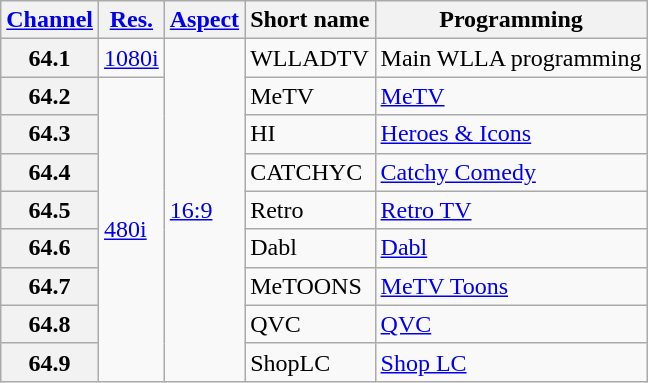<table class="wikitable">
<tr>
<th scope = "col"><a href='#'>Channel</a></th>
<th scope = "col"><a href='#'>Res.</a></th>
<th scope = "col"><a href='#'>Aspect</a></th>
<th scope = "col">Short name</th>
<th scope = "col">Programming</th>
</tr>
<tr>
<th scope = "row">64.1</th>
<td><a href='#'>1080i</a></td>
<td rowspan=9><a href='#'>16:9</a></td>
<td>WLLADTV</td>
<td>Main WLLA programming</td>
</tr>
<tr>
<th scope = "row">64.2</th>
<td rowspan=8><a href='#'>480i</a></td>
<td>MeTV</td>
<td><a href='#'>MeTV</a></td>
</tr>
<tr>
<th scope = "row">64.3</th>
<td>HI</td>
<td><a href='#'>Heroes & Icons</a></td>
</tr>
<tr>
<th scope = "row">64.4</th>
<td>CATCHYC</td>
<td><a href='#'>Catchy Comedy</a></td>
</tr>
<tr>
<th scope = "row">64.5</th>
<td>Retro</td>
<td><a href='#'>Retro TV</a></td>
</tr>
<tr>
<th scope = "row">64.6</th>
<td>Dabl</td>
<td><a href='#'>Dabl</a></td>
</tr>
<tr>
<th scope = "row">64.7</th>
<td>MeTOONS</td>
<td><a href='#'>MeTV Toons</a></td>
</tr>
<tr>
<th scope = "row">64.8</th>
<td>QVC</td>
<td><a href='#'>QVC</a></td>
</tr>
<tr>
<th scope = "row">64.9</th>
<td>ShopLC</td>
<td><a href='#'>Shop LC</a></td>
</tr>
</table>
